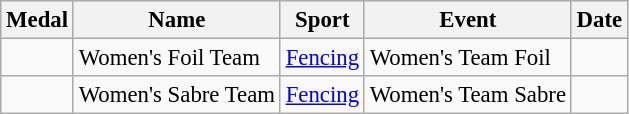<table class="wikitable sortable" style="font-size:95%">
<tr>
<th>Medal</th>
<th>Name</th>
<th>Sport</th>
<th>Event</th>
<th>Date</th>
</tr>
<tr>
<td></td>
<td>Women's Foil Team</td>
<td><a href='#'>Fencing</a></td>
<td>Women's Team Foil</td>
<td></td>
</tr>
<tr>
<td></td>
<td>Women's Sabre Team</td>
<td><a href='#'>Fencing</a></td>
<td>Women's Team Sabre</td>
<td></td>
</tr>
</table>
